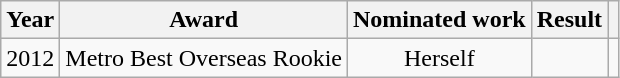<table class="wikitable">
<tr>
<th>Year</th>
<th>Award</th>
<th>Nominated work</th>
<th>Result</th>
<th class="unsortable"></th>
</tr>
<tr align="center">
<td>2012</td>
<td>Metro Best Overseas Rookie</td>
<td>Herself</td>
<td></td>
<td></td>
</tr>
</table>
